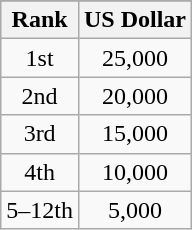<table class="wikitable floatright" style="text-align: center;">
<tr>
</tr>
<tr bgcolor="dddddd">
<th>Rank</th>
<th>US Dollar</th>
</tr>
<tr>
<td>1st</td>
<td>25,000</td>
</tr>
<tr>
<td>2nd</td>
<td>20,000</td>
</tr>
<tr>
<td>3rd</td>
<td>15,000</td>
</tr>
<tr>
<td>4th</td>
<td>10,000</td>
</tr>
<tr>
<td>5–12th</td>
<td>5,000</td>
</tr>
</table>
